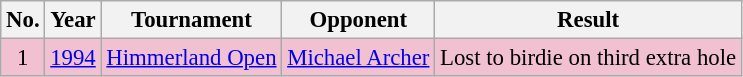<table class="wikitable" style="font-size:95%;">
<tr>
<th>No.</th>
<th>Year</th>
<th>Tournament</th>
<th>Opponent</th>
<th>Result</th>
</tr>
<tr style="background:#F2C1D1;">
<td align=center>1</td>
<td><a href='#'>1994</a></td>
<td><a href='#'>Himmerland Open</a></td>
<td> <a href='#'>Michael Archer</a></td>
<td>Lost to birdie on third extra hole</td>
</tr>
</table>
